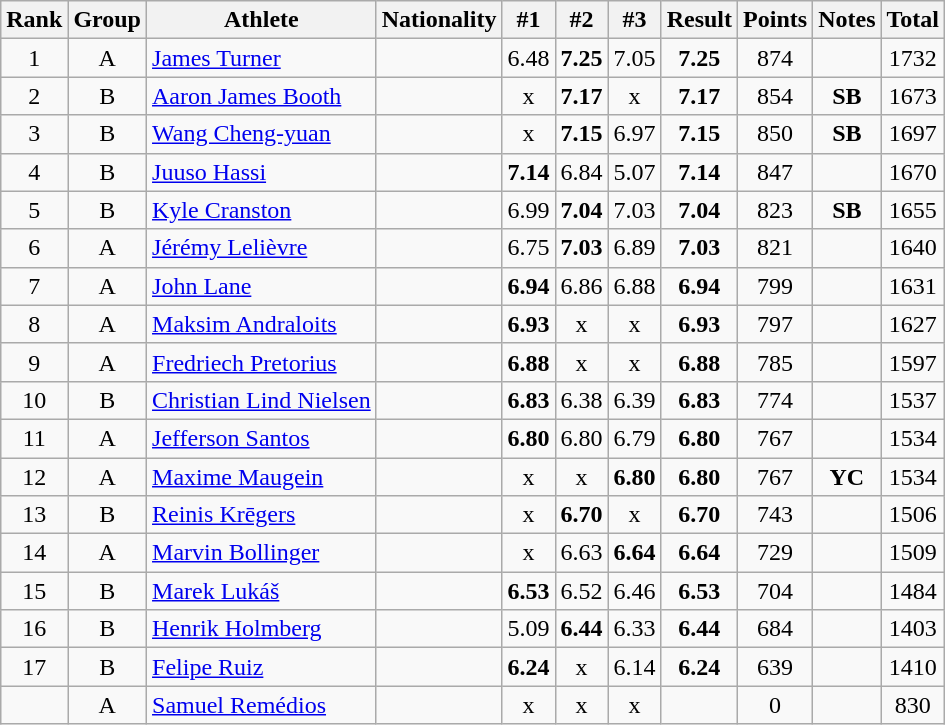<table class="wikitable sortable" style="text-align:center">
<tr>
<th>Rank</th>
<th>Group</th>
<th>Athlete</th>
<th>Nationality</th>
<th>#1</th>
<th>#2</th>
<th>#3</th>
<th>Result</th>
<th>Points</th>
<th>Notes</th>
<th>Total</th>
</tr>
<tr>
<td>1</td>
<td>A</td>
<td align="left"><a href='#'>James Turner</a></td>
<td align="left"></td>
<td>6.48</td>
<td><strong>7.25</strong></td>
<td>7.05</td>
<td><strong>7.25</strong></td>
<td>874</td>
<td></td>
<td>1732</td>
</tr>
<tr>
<td>2</td>
<td>B</td>
<td align="left"><a href='#'>Aaron James Booth</a></td>
<td align="left"></td>
<td>x</td>
<td><strong>7.17</strong></td>
<td>x</td>
<td><strong>7.17</strong></td>
<td>854</td>
<td><strong>SB</strong></td>
<td>1673</td>
</tr>
<tr>
<td>3</td>
<td>B</td>
<td align="left"><a href='#'>Wang Cheng-yuan</a></td>
<td align="left"></td>
<td>x</td>
<td><strong>7.15</strong></td>
<td>6.97</td>
<td><strong>7.15</strong></td>
<td>850</td>
<td><strong>SB</strong></td>
<td>1697</td>
</tr>
<tr>
<td>4</td>
<td>B</td>
<td align="left"><a href='#'>Juuso Hassi</a></td>
<td align="left"></td>
<td><strong>7.14</strong></td>
<td>6.84</td>
<td>5.07</td>
<td><strong>7.14</strong></td>
<td>847</td>
<td></td>
<td>1670</td>
</tr>
<tr>
<td>5</td>
<td>B</td>
<td align="left"><a href='#'>Kyle Cranston</a></td>
<td align="left"></td>
<td>6.99</td>
<td><strong>7.04</strong></td>
<td>7.03</td>
<td><strong>7.04</strong></td>
<td>823</td>
<td><strong>SB</strong></td>
<td>1655</td>
</tr>
<tr>
<td>6</td>
<td>A</td>
<td align="left"><a href='#'>Jérémy Lelièvre</a></td>
<td align="left"></td>
<td>6.75</td>
<td><strong>7.03</strong></td>
<td>6.89</td>
<td><strong>7.03</strong></td>
<td>821</td>
<td></td>
<td>1640</td>
</tr>
<tr>
<td>7</td>
<td>A</td>
<td align="left"><a href='#'>John Lane</a></td>
<td align="left"></td>
<td><strong>6.94</strong></td>
<td>6.86</td>
<td>6.88</td>
<td><strong>6.94</strong></td>
<td>799</td>
<td></td>
<td>1631</td>
</tr>
<tr>
<td>8</td>
<td>A</td>
<td align="left"><a href='#'>Maksim Andraloits</a></td>
<td align="left"></td>
<td><strong>6.93</strong></td>
<td>x</td>
<td>x</td>
<td><strong>6.93</strong></td>
<td>797</td>
<td></td>
<td>1627</td>
</tr>
<tr>
<td>9</td>
<td>A</td>
<td align="left"><a href='#'>Fredriech Pretorius</a></td>
<td align="left"></td>
<td><strong>6.88</strong></td>
<td>x</td>
<td>x</td>
<td><strong>6.88</strong></td>
<td>785</td>
<td></td>
<td>1597</td>
</tr>
<tr>
<td>10</td>
<td>B</td>
<td align="left"><a href='#'>Christian Lind Nielsen</a></td>
<td align="left"></td>
<td><strong>6.83</strong></td>
<td>6.38</td>
<td>6.39</td>
<td><strong>6.83</strong></td>
<td>774</td>
<td></td>
<td>1537</td>
</tr>
<tr>
<td>11</td>
<td>A</td>
<td align="left"><a href='#'>Jefferson Santos</a></td>
<td align="left"></td>
<td><strong>6.80</strong></td>
<td>6.80</td>
<td>6.79</td>
<td><strong>6.80</strong></td>
<td>767</td>
<td></td>
<td>1534</td>
</tr>
<tr>
<td>12</td>
<td>A</td>
<td align="left"><a href='#'>Maxime Maugein</a></td>
<td align="left"></td>
<td>x</td>
<td>x</td>
<td><strong>6.80</strong></td>
<td><strong>6.80</strong></td>
<td>767</td>
<td><strong>YC</strong></td>
<td>1534</td>
</tr>
<tr>
<td>13</td>
<td>B</td>
<td align="left"><a href='#'>Reinis Krēgers</a></td>
<td align="left"></td>
<td>x</td>
<td><strong>6.70</strong></td>
<td>x</td>
<td><strong>6.70</strong></td>
<td>743</td>
<td></td>
<td>1506</td>
</tr>
<tr>
<td>14</td>
<td>A</td>
<td align="left"><a href='#'>Marvin Bollinger</a></td>
<td align="left"></td>
<td>x</td>
<td>6.63</td>
<td><strong>6.64</strong></td>
<td><strong>6.64</strong></td>
<td>729</td>
<td></td>
<td>1509</td>
</tr>
<tr>
<td>15</td>
<td>B</td>
<td align="left"><a href='#'>Marek Lukáš</a></td>
<td align="left"></td>
<td><strong>6.53</strong></td>
<td>6.52</td>
<td>6.46</td>
<td><strong>6.53</strong></td>
<td>704</td>
<td></td>
<td>1484</td>
</tr>
<tr>
<td>16</td>
<td>B</td>
<td align="left"><a href='#'>Henrik Holmberg</a></td>
<td align="left"></td>
<td>5.09</td>
<td><strong>6.44</strong></td>
<td>6.33</td>
<td><strong>6.44</strong></td>
<td>684</td>
<td></td>
<td>1403</td>
</tr>
<tr>
<td>17</td>
<td>B</td>
<td align="left"><a href='#'>Felipe Ruiz</a></td>
<td align="left"></td>
<td><strong>6.24</strong></td>
<td>x</td>
<td>6.14</td>
<td><strong>6.24</strong></td>
<td>639</td>
<td></td>
<td>1410</td>
</tr>
<tr>
<td></td>
<td>A</td>
<td align="left"><a href='#'>Samuel Remédios</a></td>
<td align="left"></td>
<td>x</td>
<td>x</td>
<td>x</td>
<td><strong></strong></td>
<td>0</td>
<td></td>
<td>830</td>
</tr>
</table>
